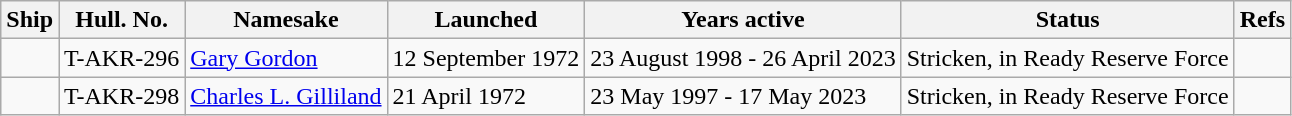<table class="wikitable sortable">
<tr>
<th>Ship</th>
<th>Hull. No.</th>
<th>Namesake</th>
<th>Launched</th>
<th>Years active</th>
<th>Status</th>
<th>Refs</th>
</tr>
<tr>
<td></td>
<td>T-AKR-296</td>
<td><a href='#'>Gary Gordon</a></td>
<td>12 September 1972</td>
<td>23 August 1998 - 26 April 2023</td>
<td>Stricken, in Ready Reserve Force</td>
<td></td>
</tr>
<tr>
<td></td>
<td>T-AKR-298</td>
<td><a href='#'>Charles L. Gilliland</a></td>
<td>21 April 1972</td>
<td>23 May 1997 - 17 May 2023</td>
<td>Stricken, in Ready Reserve Force</td>
<td></td>
</tr>
</table>
